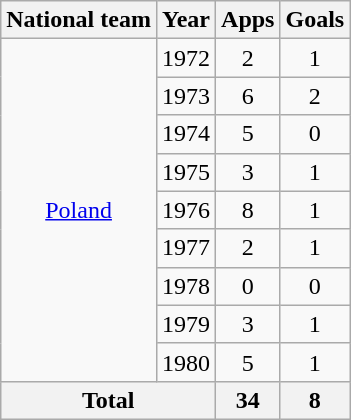<table class="wikitable" style="text-align:center">
<tr>
<th>National team</th>
<th>Year</th>
<th>Apps</th>
<th>Goals</th>
</tr>
<tr>
<td rowspan="9"><a href='#'>Poland</a></td>
<td>1972</td>
<td>2</td>
<td>1</td>
</tr>
<tr>
<td>1973</td>
<td>6</td>
<td>2</td>
</tr>
<tr>
<td>1974</td>
<td>5</td>
<td>0</td>
</tr>
<tr>
<td>1975</td>
<td>3</td>
<td>1</td>
</tr>
<tr>
<td>1976</td>
<td>8</td>
<td>1</td>
</tr>
<tr>
<td>1977</td>
<td>2</td>
<td>1</td>
</tr>
<tr>
<td>1978</td>
<td>0</td>
<td>0</td>
</tr>
<tr>
<td>1979</td>
<td>3</td>
<td>1</td>
</tr>
<tr>
<td>1980</td>
<td>5</td>
<td>1</td>
</tr>
<tr>
<th colspan="2">Total</th>
<th>34</th>
<th>8</th>
</tr>
</table>
